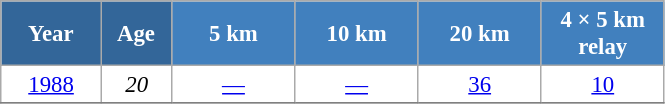<table class="wikitable" style="font-size:95%; text-align:center; border:grey solid 1px; border-collapse:collapse; background:#ffffff;">
<tr>
<th style="background-color:#369; color:white; width:60px;"> Year </th>
<th style="background-color:#369; color:white; width:40px;"> Age </th>
<th style="background-color:#4180be; color:white; width:75px;"> 5 km </th>
<th style="background-color:#4180be; color:white; width:75px;"> 10 km </th>
<th style="background-color:#4180be; color:white; width:75px;"> 20 km </th>
<th style="background-color:#4180be; color:white; width:75px;"> 4 × 5 km <br> relay </th>
</tr>
<tr>
<td><a href='#'>1988</a></td>
<td><em>20</em></td>
<td><a href='#'>—</a></td>
<td><a href='#'>—</a></td>
<td><a href='#'>36</a></td>
<td><a href='#'>10</a></td>
</tr>
<tr>
</tr>
</table>
